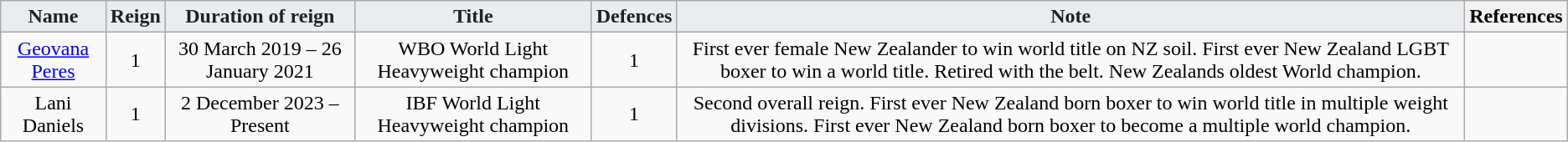<table class="wikitable" style="font-weight:bold; text-align:center;">
<tr>
<th style="vertical-align:middle; background-color:#EAECF0; color:#202122;">Name</th>
<th style="vertical-align:middle; background-color:#EAECF0; color:#202122;">Reign</th>
<th style="vertical-align:middle; background-color:#EAECF0; color:#202122;">Duration of reign</th>
<th style="vertical-align:middle; background-color:#EAECF0; color:#202122;">Title</th>
<th style="vertical-align:middle; background-color:#EAECF0; color:#202122;">Defences</th>
<th style="vertical-align:middle; background-color:#EAECF0; color:#202122;">Note</th>
<th>References</th>
</tr>
<tr style="font-weight:normal;">
<td><a href='#'>Geovana Peres</a></td>
<td>1</td>
<td>30 March 2019 – 26 January 2021</td>
<td>WBO World Light Heavyweight champion</td>
<td>1</td>
<td>First ever female New Zealander to win world title on NZ soil. First ever New Zealand LGBT boxer to win a world title. Retired with the belt. New Zealands oldest World champion.</td>
<td></td>
</tr>
<tr style="font-weight:normal;">
<td>Lani Daniels</td>
<td>1</td>
<td>2 December 2023 – Present</td>
<td>IBF World Light Heavyweight champion</td>
<td>1</td>
<td>Second overall reign. First ever New Zealand born boxer to win world title in multiple weight divisions. First ever New Zealand born boxer to become a multiple world champion.</td>
<td></td>
</tr>
</table>
